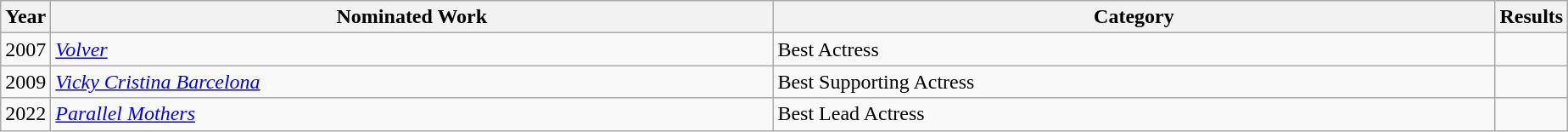<table class="wikitable">
<tr>
<th scope="col" style="width":1em;">Year</th>
<th scope="col" style="width:35em;">Nominated Work</th>
<th scope="col" style="width:35em;">Category</th>
<th scope="col" style="width:1em;">Results</th>
</tr>
<tr>
<td>2007</td>
<td><em><a href='#'>Volver</a></em></td>
<td>Best Actress</td>
<td></td>
</tr>
<tr>
<td>2009</td>
<td><em><a href='#'>Vicky Cristina Barcelona</a></em></td>
<td>Best Supporting Actress</td>
<td></td>
</tr>
<tr>
<td>2022</td>
<td><em><a href='#'>Parallel Mothers</a></em></td>
<td>Best Lead Actress</td>
<td></td>
</tr>
</table>
